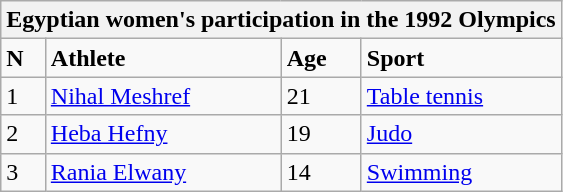<table class="wikitable">
<tr>
<th colspan="4">Egyptian women's participation in the 1992 Olympics</th>
</tr>
<tr>
<td><strong>N</strong></td>
<td><strong>Athlete</strong></td>
<td><strong>Age</strong></td>
<td><strong>Sport</strong></td>
</tr>
<tr>
<td>1</td>
<td><a href='#'>Nihal Meshref</a></td>
<td>21</td>
<td><a href='#'>Table tennis</a></td>
</tr>
<tr>
<td>2</td>
<td><a href='#'>Heba Hefny</a></td>
<td>19</td>
<td><a href='#'>Judo</a></td>
</tr>
<tr>
<td>3</td>
<td><a href='#'>Rania Elwany</a></td>
<td>14</td>
<td><a href='#'>Swimming</a></td>
</tr>
</table>
